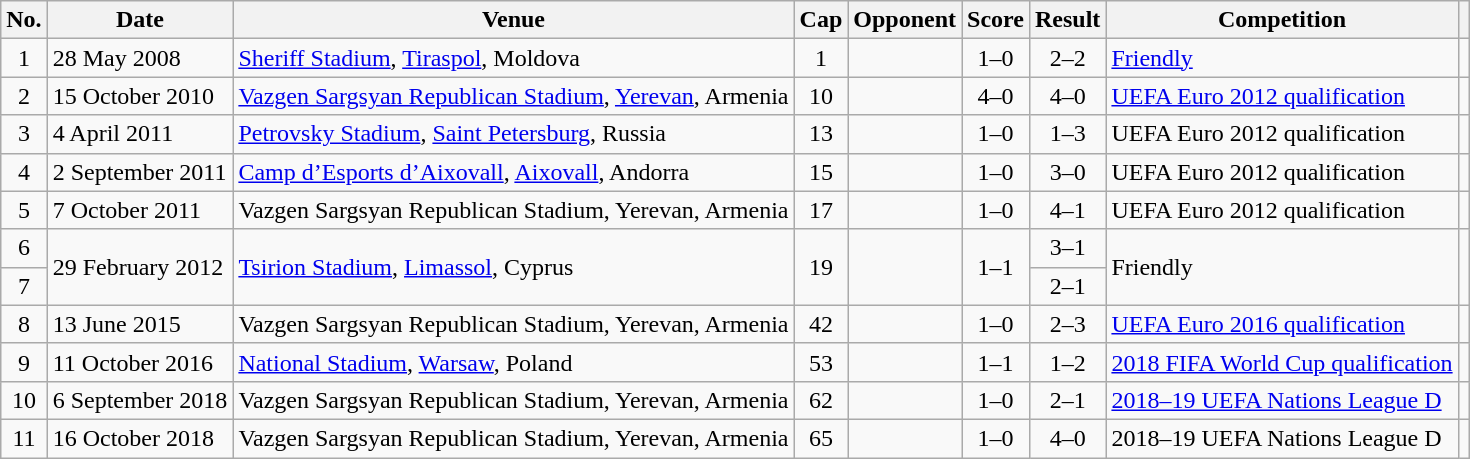<table class="wikitable sortable">
<tr>
<th scope="col">No.</th>
<th scope="col" data-sort-type="date">Date</th>
<th scope="col">Venue</th>
<th scope="col">Cap</th>
<th scope="col">Opponent</th>
<th scope="col">Score</th>
<th scope="col">Result</th>
<th scope="col">Competition</th>
<th scope="col" class="unsortable"></th>
</tr>
<tr>
<td align="center">1</td>
<td>28 May 2008</td>
<td><a href='#'>Sheriff Stadium</a>, <a href='#'>Tiraspol</a>, Moldova</td>
<td align="center">1</td>
<td></td>
<td align="center">1–0</td>
<td align="center">2–2</td>
<td><a href='#'>Friendly</a></td>
<td></td>
</tr>
<tr>
<td align="center">2</td>
<td>15 October 2010</td>
<td><a href='#'>Vazgen Sargsyan Republican Stadium</a>, <a href='#'>Yerevan</a>, Armenia</td>
<td align="center">10</td>
<td></td>
<td align="center">4–0</td>
<td align="center">4–0</td>
<td><a href='#'>UEFA Euro 2012 qualification</a></td>
<td></td>
</tr>
<tr>
<td align="center">3</td>
<td>4 April 2011</td>
<td><a href='#'>Petrovsky Stadium</a>, <a href='#'>Saint Petersburg</a>, Russia</td>
<td align="center">13</td>
<td></td>
<td align="center">1–0</td>
<td align="center">1–3</td>
<td>UEFA Euro 2012 qualification</td>
<td></td>
</tr>
<tr>
<td align="center">4</td>
<td>2 September 2011</td>
<td><a href='#'>Camp d’Esports d’Aixovall</a>, <a href='#'>Aixovall</a>, Andorra</td>
<td align="center">15</td>
<td></td>
<td align="center">1–0</td>
<td align="center">3–0</td>
<td>UEFA Euro 2012 qualification</td>
<td></td>
</tr>
<tr>
<td align="center">5</td>
<td>7 October 2011</td>
<td>Vazgen Sargsyan Republican Stadium, Yerevan, Armenia</td>
<td align="center">17</td>
<td></td>
<td align="center">1–0</td>
<td align="center">4–1</td>
<td>UEFA Euro 2012 qualification</td>
<td></td>
</tr>
<tr>
<td align="center">6</td>
<td rowspan="2">29 February 2012</td>
<td rowspan="2"><a href='#'>Tsirion Stadium</a>, <a href='#'>Limassol</a>, Cyprus</td>
<td rowspan="2" style="text-align:center">19</td>
<td rowspan="2"></td>
<td rowspan="2" style="text-align:center">1–1</td>
<td align="center">3–1</td>
<td rowspan="2">Friendly</td>
<td rowspan="2"></td>
</tr>
<tr>
<td align="center">7</td>
<td align="center">2–1</td>
</tr>
<tr>
<td align="center">8</td>
<td>13 June 2015</td>
<td>Vazgen Sargsyan Republican Stadium, Yerevan, Armenia</td>
<td align="center">42</td>
<td></td>
<td align="center">1–0</td>
<td align="center">2–3</td>
<td><a href='#'>UEFA Euro 2016 qualification</a></td>
<td></td>
</tr>
<tr>
<td align="center">9</td>
<td>11 October 2016</td>
<td><a href='#'>National Stadium</a>, <a href='#'>Warsaw</a>, Poland</td>
<td align="center">53</td>
<td></td>
<td align="center">1–1</td>
<td align="center">1–2</td>
<td><a href='#'>2018 FIFA World Cup qualification</a></td>
<td></td>
</tr>
<tr>
<td align="center">10</td>
<td>6 September 2018</td>
<td>Vazgen Sargsyan Republican Stadium, Yerevan, Armenia</td>
<td align="center">62</td>
<td></td>
<td align="center">1–0</td>
<td align="center">2–1</td>
<td><a href='#'>2018–19 UEFA Nations League D</a></td>
<td></td>
</tr>
<tr>
<td align="center">11</td>
<td>16 October 2018</td>
<td>Vazgen Sargsyan Republican Stadium, Yerevan, Armenia</td>
<td align="center">65</td>
<td></td>
<td align="center">1–0</td>
<td align="center">4–0</td>
<td>2018–19 UEFA Nations League D</td>
<td></td>
</tr>
</table>
